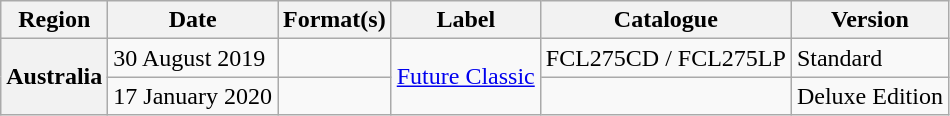<table class="wikitable plainrowheaders">
<tr>
<th scope="col">Region</th>
<th scope="col">Date</th>
<th scope="col">Format(s)</th>
<th scope="col">Label</th>
<th scope="col">Catalogue</th>
<th scope="col">Version</th>
</tr>
<tr>
<th scope="row" rowspan="2">Australia</th>
<td>30 August 2019</td>
<td></td>
<td rowspan="2"><a href='#'>Future Classic</a></td>
<td>FCL275CD / FCL275LP</td>
<td>Standard</td>
</tr>
<tr>
<td>17 January 2020</td>
<td></td>
<td></td>
<td>Deluxe Edition</td>
</tr>
</table>
